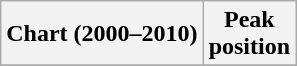<table class="wikitable sortable">
<tr>
<th>Chart (2000–2010)</th>
<th>Peak<br>position</th>
</tr>
<tr>
</tr>
</table>
